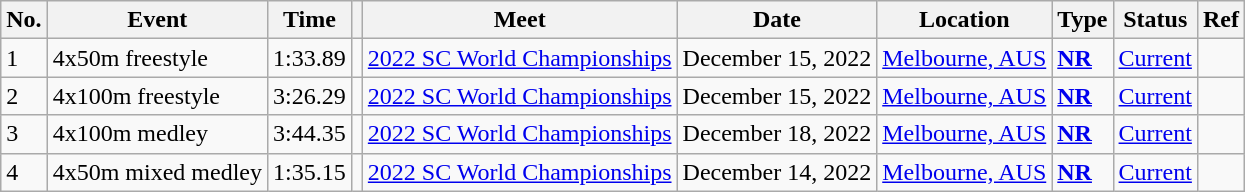<table class="wikitable sortable">
<tr>
<th>No.</th>
<th>Event</th>
<th>Time</th>
<th></th>
<th>Meet</th>
<th>Date</th>
<th>Location</th>
<th>Type</th>
<th>Status</th>
<th>Ref</th>
</tr>
<tr>
<td>1</td>
<td>4x50m freestyle</td>
<td style="text-align:center;">1:33.89</td>
<td></td>
<td><a href='#'>2022 SC World Championships</a></td>
<td>December 15, 2022</td>
<td><a href='#'>Melbourne, AUS</a></td>
<td><strong><a href='#'>NR</a></strong></td>
<td style="text-align:center;"><a href='#'>Current</a></td>
<td style="text-align:center;"></td>
</tr>
<tr>
<td>2</td>
<td>4x100m freestyle</td>
<td style="text-align:center;">3:26.29</td>
<td></td>
<td><a href='#'>2022 SC World Championships</a></td>
<td>December 15, 2022</td>
<td><a href='#'>Melbourne, AUS</a></td>
<td><strong><a href='#'>NR</a></strong></td>
<td style="text-align:center;"><a href='#'>Current</a></td>
<td style="text-align:center;"></td>
</tr>
<tr>
<td>3</td>
<td>4x100m medley</td>
<td>3:44.35</td>
<td></td>
<td><a href='#'>2022 SC World Championships</a></td>
<td>December 18, 2022</td>
<td><a href='#'>Melbourne, AUS</a></td>
<td><strong><a href='#'>NR</a></strong></td>
<td><a href='#'>Current</a></td>
<td></td>
</tr>
<tr>
<td>4</td>
<td>4x50m mixed medley</td>
<td>1:35.15</td>
<td></td>
<td><a href='#'>2022 SC World Championships</a></td>
<td>December 14, 2022</td>
<td><a href='#'>Melbourne, AUS</a></td>
<td><strong><a href='#'>NR</a></strong></td>
<td><a href='#'>Current</a></td>
<td></td>
</tr>
</table>
